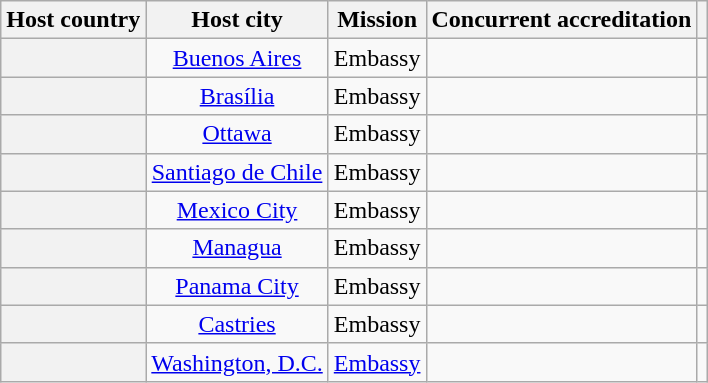<table class="wikitable plainrowheaders" style="text-align:center">
<tr>
<th scope="col">Host country</th>
<th scope="col">Host city</th>
<th scope="col">Mission</th>
<th scope="col">Concurrent accreditation</th>
<th scope="col"></th>
</tr>
<tr>
<th scope="row"></th>
<td><a href='#'>Buenos Aires</a></td>
<td>Embassy</td>
<td></td>
<td></td>
</tr>
<tr>
<th scope="row"></th>
<td><a href='#'>Brasília</a></td>
<td>Embassy</td>
<td></td>
<td></td>
</tr>
<tr>
<th scope="row"></th>
<td><a href='#'>Ottawa</a></td>
<td>Embassy</td>
<td></td>
<td></td>
</tr>
<tr>
<th scope="row"></th>
<td><a href='#'>Santiago de Chile</a></td>
<td>Embassy</td>
<td></td>
<td></td>
</tr>
<tr>
<th scope="row"></th>
<td><a href='#'>Mexico City</a></td>
<td>Embassy</td>
<td></td>
<td></td>
</tr>
<tr>
<th scope="row"></th>
<td><a href='#'>Managua</a></td>
<td>Embassy</td>
<td></td>
<td></td>
</tr>
<tr>
<th scope="row"></th>
<td><a href='#'>Panama City</a></td>
<td>Embassy</td>
<td></td>
<td></td>
</tr>
<tr>
<th scope="row"></th>
<td><a href='#'>Castries</a></td>
<td>Embassy</td>
<td></td>
<td></td>
</tr>
<tr>
<th scope="row"></th>
<td><a href='#'>Washington, D.C.</a></td>
<td><a href='#'>Embassy</a></td>
<td></td>
<td></td>
</tr>
</table>
